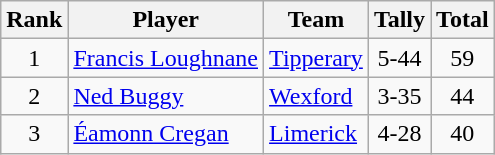<table class="wikitable">
<tr>
<th>Rank</th>
<th>Player</th>
<th>Team</th>
<th>Tally</th>
<th>Total</th>
</tr>
<tr>
<td rowspan=1 align=center>1</td>
<td><a href='#'>Francis Loughnane</a></td>
<td><a href='#'>Tipperary</a></td>
<td align=center>5-44</td>
<td align=center>59</td>
</tr>
<tr>
<td rowspan=1 align=center>2</td>
<td><a href='#'>Ned Buggy</a></td>
<td><a href='#'>Wexford</a></td>
<td align=center>3-35</td>
<td align=center>44</td>
</tr>
<tr>
<td rowspan=1 align=center>3</td>
<td><a href='#'>Éamonn Cregan</a></td>
<td><a href='#'>Limerick</a></td>
<td align=center>4-28</td>
<td align=center>40</td>
</tr>
</table>
